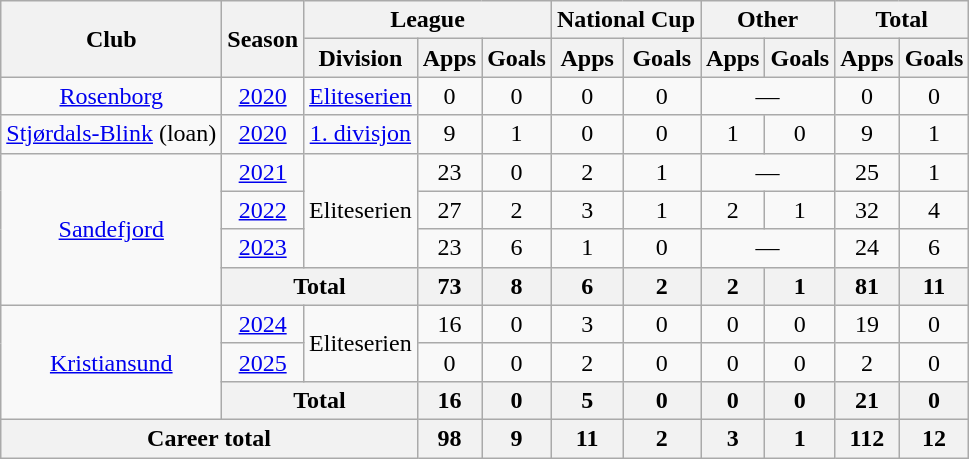<table class="wikitable" style="text-align: center;">
<tr>
<th rowspan="2">Club</th>
<th rowspan="2">Season</th>
<th colspan="3">League</th>
<th colspan="2">National Cup</th>
<th colspan="2">Other</th>
<th colspan="2">Total</th>
</tr>
<tr>
<th>Division</th>
<th>Apps</th>
<th>Goals</th>
<th>Apps</th>
<th>Goals</th>
<th>Apps</th>
<th>Goals</th>
<th>Apps</th>
<th>Goals</th>
</tr>
<tr>
<td><a href='#'>Rosenborg</a></td>
<td><a href='#'>2020</a></td>
<td><a href='#'>Eliteserien</a></td>
<td>0</td>
<td>0</td>
<td>0</td>
<td>0</td>
<td colspan="2">—</td>
<td>0</td>
<td>0</td>
</tr>
<tr>
<td><a href='#'>Stjørdals-Blink</a> (loan)</td>
<td><a href='#'>2020</a></td>
<td><a href='#'>1. divisjon</a></td>
<td>9</td>
<td>1</td>
<td>0</td>
<td>0</td>
<td>1</td>
<td>0</td>
<td>9</td>
<td>1</td>
</tr>
<tr>
<td rowspan="4"><a href='#'>Sandefjord</a></td>
<td><a href='#'>2021</a></td>
<td rowspan="3">Eliteserien</td>
<td>23</td>
<td>0</td>
<td>2</td>
<td>1</td>
<td colspan="2">—</td>
<td>25</td>
<td>1</td>
</tr>
<tr>
<td><a href='#'>2022</a></td>
<td>27</td>
<td>2</td>
<td>3</td>
<td>1</td>
<td>2</td>
<td>1</td>
<td>32</td>
<td>4</td>
</tr>
<tr>
<td><a href='#'>2023</a></td>
<td>23</td>
<td>6</td>
<td>1</td>
<td>0</td>
<td colspan="2">—</td>
<td>24</td>
<td>6</td>
</tr>
<tr>
<th colspan="2">Total</th>
<th>73</th>
<th>8</th>
<th>6</th>
<th>2</th>
<th>2</th>
<th>1</th>
<th>81</th>
<th>11</th>
</tr>
<tr>
<td rowspan="3"><a href='#'>Kristiansund</a></td>
<td><a href='#'>2024</a></td>
<td rowspan="2">Eliteserien</td>
<td>16</td>
<td>0</td>
<td>3</td>
<td>0</td>
<td>0</td>
<td>0</td>
<td>19</td>
<td>0</td>
</tr>
<tr>
<td><a href='#'>2025</a></td>
<td>0</td>
<td>0</td>
<td>2</td>
<td>0</td>
<td>0</td>
<td>0</td>
<td>2</td>
<td>0</td>
</tr>
<tr>
<th colspan="2">Total</th>
<th>16</th>
<th>0</th>
<th>5</th>
<th>0</th>
<th>0</th>
<th>0</th>
<th>21</th>
<th>0</th>
</tr>
<tr>
<th colspan="3">Career total</th>
<th>98</th>
<th>9</th>
<th>11</th>
<th>2</th>
<th>3</th>
<th>1</th>
<th>112</th>
<th>12</th>
</tr>
</table>
